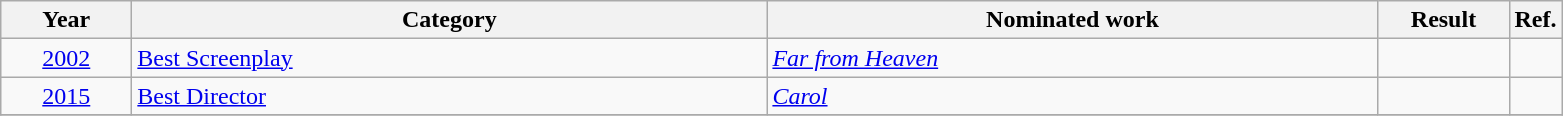<table class=wikitable>
<tr>
<th scope="col" style="width:5em;">Year</th>
<th scope="col" style="width:26em;">Category</th>
<th scope="col" style="width:25em;">Nominated work</th>
<th scope="col" style="width:5em;">Result</th>
<th>Ref.</th>
</tr>
<tr>
<td style="text-align:center;"><a href='#'>2002</a></td>
<td><a href='#'>Best Screenplay</a></td>
<td><em><a href='#'>Far from Heaven</a></em></td>
<td></td>
<td></td>
</tr>
<tr>
<td style="text-align:center;"><a href='#'>2015</a></td>
<td><a href='#'>Best Director</a></td>
<td><em><a href='#'>Carol</a></em></td>
<td></td>
<td style="text-align:center;"></td>
</tr>
<tr>
</tr>
</table>
